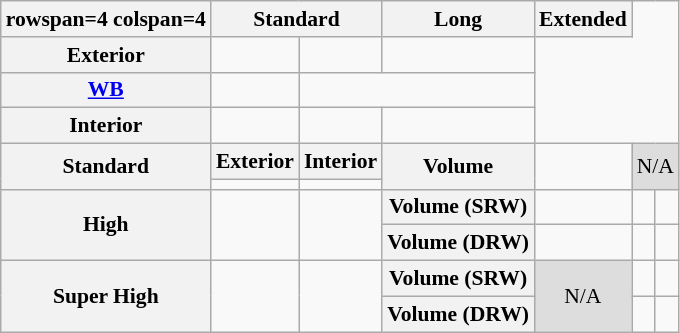<table class="wikitable" style="font-size:90%;text-align:center;">
<tr>
<th>rowspan=4 colspan=4 </th>
<th colspan=2>Standard</th>
<th>Long</th>
<th>Extended</th>
</tr>
<tr>
<th>Exterior</th>
<td></td>
<td></td>
<td></td>
</tr>
<tr>
<th><a href='#'>WB</a></th>
<td></td>
<td colspan=2></td>
</tr>
<tr>
<th>Interior</th>
<td></td>
<td></td>
<td></td>
</tr>
<tr>
<th rowspan=2>Standard</th>
<th>Exterior</th>
<th>Interior</th>
<th rowspan=2>Volume</th>
<td colspan=2 rowspan=2></td>
<td colspan=2 rowspan=2 style="background:#ddd;">N/A</td>
</tr>
<tr>
<td></td>
<td></td>
</tr>
<tr>
<th rowspan=2>High</th>
<td rowspan=2></td>
<td rowspan=2></td>
<th>Volume (SRW)</th>
<td colspan=2></td>
<td></td>
<td></td>
</tr>
<tr>
<th>Volume (DRW)</th>
<td colspan=2></td>
<td></td>
<td></td>
</tr>
<tr>
<th rowspan=2>Super High</th>
<td rowspan=2></td>
<td rowspan=2></td>
<th>Volume (SRW)</th>
<td colspan=2 rowspan=2 style="background:#ddd;">N/A</td>
<td></td>
<td></td>
</tr>
<tr>
<th>Volume (DRW)</th>
<td></td>
<td></td>
</tr>
</table>
